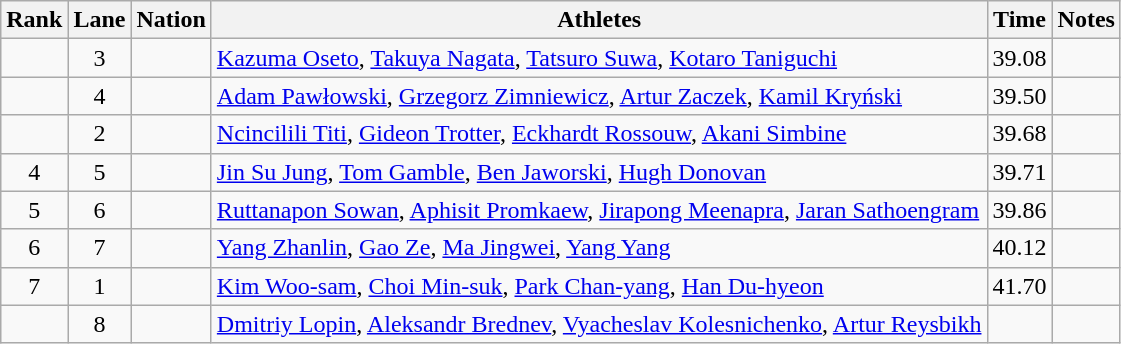<table class="wikitable sortable" style="text-align:center">
<tr>
<th>Rank</th>
<th>Lane</th>
<th>Nation</th>
<th>Athletes</th>
<th>Time</th>
<th>Notes</th>
</tr>
<tr>
<td></td>
<td>3</td>
<td align=left></td>
<td align=left><a href='#'>Kazuma Oseto</a>, <a href='#'>Takuya Nagata</a>, <a href='#'>Tatsuro Suwa</a>, <a href='#'>Kotaro Taniguchi</a></td>
<td>39.08</td>
<td></td>
</tr>
<tr>
<td></td>
<td>4</td>
<td align=left></td>
<td align=left><a href='#'>Adam Pawłowski</a>, <a href='#'>Grzegorz Zimniewicz</a>, <a href='#'>Artur Zaczek</a>, <a href='#'>Kamil Kryński</a></td>
<td>39.50</td>
<td></td>
</tr>
<tr>
<td></td>
<td>2</td>
<td align=left></td>
<td align=left><a href='#'>Ncincilili Titi</a>, <a href='#'>Gideon Trotter</a>, <a href='#'>Eckhardt Rossouw</a>, <a href='#'>Akani Simbine</a></td>
<td>39.68</td>
<td></td>
</tr>
<tr>
<td>4</td>
<td>5</td>
<td align=left></td>
<td align=left><a href='#'>Jin Su Jung</a>, <a href='#'>Tom Gamble</a>, <a href='#'>Ben Jaworski</a>, <a href='#'>Hugh Donovan</a></td>
<td>39.71</td>
<td></td>
</tr>
<tr>
<td>5</td>
<td>6</td>
<td align=left></td>
<td align=left><a href='#'>Ruttanapon Sowan</a>, <a href='#'>Aphisit Promkaew</a>, <a href='#'>Jirapong Meenapra</a>, <a href='#'>Jaran Sathoengram</a></td>
<td>39.86</td>
<td></td>
</tr>
<tr>
<td>6</td>
<td>7</td>
<td align=left></td>
<td align=left><a href='#'>Yang Zhanlin</a>, <a href='#'>Gao Ze</a>, <a href='#'>Ma Jingwei</a>, <a href='#'>Yang Yang</a></td>
<td>40.12</td>
<td></td>
</tr>
<tr>
<td>7</td>
<td>1</td>
<td align=left></td>
<td align=left><a href='#'>Kim Woo-sam</a>, <a href='#'>Choi Min-suk</a>, <a href='#'>Park Chan-yang</a>, <a href='#'>Han Du-hyeon</a></td>
<td>41.70</td>
<td></td>
</tr>
<tr>
<td></td>
<td>8</td>
<td align=left></td>
<td align=left><a href='#'>Dmitriy Lopin</a>, <a href='#'>Aleksandr Brednev</a>, <a href='#'>Vyacheslav Kolesnichenko</a>, <a href='#'>Artur Reysbikh</a></td>
<td></td>
<td></td>
</tr>
</table>
